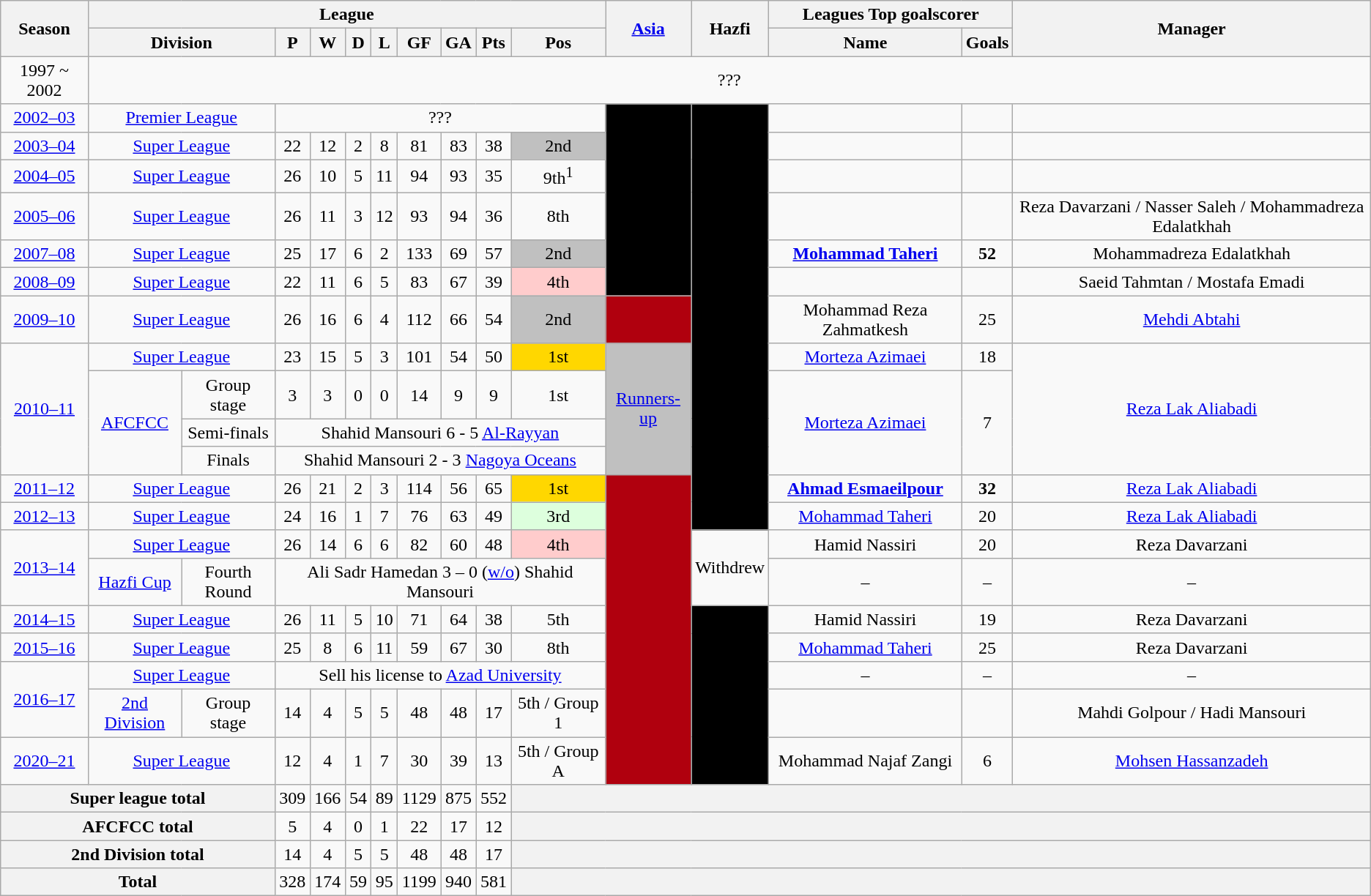<table class="wikitable" style="text-align: center">
<tr>
<th rowspan=2>Season</th>
<th colspan=10>League</th>
<th rowspan=2><a href='#'>Asia</a></th>
<th rowspan=2>Hazfi</th>
<th colspan=2>Leagues Top goalscorer</th>
<th rowspan=2>Manager</th>
</tr>
<tr>
<th colspan=2>Division</th>
<th>P</th>
<th>W</th>
<th>D</th>
<th>L</th>
<th>GF</th>
<th>GA</th>
<th>Pts</th>
<th>Pos</th>
<th>Name</th>
<th>Goals</th>
</tr>
<tr>
<td>1997 ~ 2002</td>
<td colspan=15>???</td>
</tr>
<tr>
<td><a href='#'>2002–03</a></td>
<td colspan=2><a href='#'>Premier League</a></td>
<td colspan=8>???</td>
<td rowspan=6 bgcolor= black></td>
<td rowspan=13 bgcolor=#000000></td>
<td></td>
<td></td>
<td></td>
</tr>
<tr>
<td><a href='#'>2003–04</a></td>
<td colspan=2><a href='#'>Super League</a></td>
<td>22</td>
<td>12</td>
<td>2</td>
<td>8</td>
<td>81</td>
<td>83</td>
<td>38</td>
<td bgcolor=silver>2nd</td>
<td></td>
<td></td>
<td></td>
</tr>
<tr>
<td><a href='#'>2004–05</a></td>
<td colspan=2><a href='#'>Super League</a></td>
<td>26</td>
<td>10</td>
<td>5</td>
<td>11</td>
<td>94</td>
<td>93</td>
<td>35</td>
<td>9th<sup>1</sup></td>
<td></td>
<td></td>
<td></td>
</tr>
<tr>
<td><a href='#'>2005–06</a></td>
<td colspan=2><a href='#'>Super League</a></td>
<td>26</td>
<td>11</td>
<td>3</td>
<td>12</td>
<td>93</td>
<td>94</td>
<td>36</td>
<td>8th</td>
<td></td>
<td></td>
<td>Reza Davarzani / Nasser Saleh / Mohammadreza Edalatkhah</td>
</tr>
<tr>
<td><a href='#'>2007–08</a></td>
<td colspan=2><a href='#'>Super League</a></td>
<td>25</td>
<td>17</td>
<td>6</td>
<td>2</td>
<td>133</td>
<td>69</td>
<td>57</td>
<td bgcolor=silver>2nd</td>
<td><strong><a href='#'>Mohammad Taheri</a></strong></td>
<td><strong>52</strong></td>
<td>Mohammadreza Edalatkhah</td>
</tr>
<tr>
<td><a href='#'>2008–09</a></td>
<td colspan=2><a href='#'>Super League</a></td>
<td>22</td>
<td>11</td>
<td>6</td>
<td>5</td>
<td>83</td>
<td>67</td>
<td>39</td>
<td bgcolor="#FFCCCC">4th</td>
<td></td>
<td></td>
<td>Saeid Tahmtan / Mostafa Emadi</td>
</tr>
<tr>
<td><a href='#'>2009–10</a></td>
<td colspan=2><a href='#'>Super League</a></td>
<td>26</td>
<td>16</td>
<td>6</td>
<td>4</td>
<td>112</td>
<td>66</td>
<td>54</td>
<td bgcolor=silver>2nd</td>
<td bgcolor=Bronze></td>
<td>Mohammad Reza Zahmatkesh</td>
<td>25</td>
<td><a href='#'>Mehdi Abtahi</a></td>
</tr>
<tr>
<td rowspan=4><a href='#'>2010–11</a></td>
<td colspan=2><a href='#'>Super League</a></td>
<td>23</td>
<td>15</td>
<td>5</td>
<td>3</td>
<td>101</td>
<td>54</td>
<td>50</td>
<td bgcolor=gold>1st</td>
<td rowspan=4 bgcolor=silver><a href='#'>Runners-up</a></td>
<td><a href='#'>Morteza Azimaei</a></td>
<td>18</td>
<td rowspan=4><a href='#'>Reza Lak Aliabadi</a></td>
</tr>
<tr>
<td rowspan=3><a href='#'>AFCFCC</a></td>
<td>Group stage</td>
<td>3</td>
<td>3</td>
<td>0</td>
<td>0</td>
<td>14</td>
<td>9</td>
<td>9</td>
<td>1st</td>
<td rowspan=3><a href='#'>Morteza Azimaei</a></td>
<td rowspan=3>7</td>
</tr>
<tr>
<td>Semi-finals</td>
<td colspan=8>Shahid Mansouri 6 - 5  <a href='#'>Al-Rayyan</a></td>
</tr>
<tr>
<td>Finals</td>
<td colspan=8>Shahid Mansouri 2 - 3 <a href='#'>Nagoya Oceans</a></td>
</tr>
<tr>
<td><a href='#'>2011–12</a></td>
<td colspan=2><a href='#'>Super League</a></td>
<td>26</td>
<td>21</td>
<td>2</td>
<td>3</td>
<td>114</td>
<td>56</td>
<td>65</td>
<td bgcolor=gold>1st</td>
<td rowspan=9 bgcolor=Bronze></td>
<td><strong><a href='#'>Ahmad Esmaeilpour</a></strong></td>
<td><strong>32</strong></td>
<td><a href='#'>Reza Lak Aliabadi</a></td>
</tr>
<tr>
<td><a href='#'>2012–13</a></td>
<td colspan=2><a href='#'>Super League</a></td>
<td>24</td>
<td>16</td>
<td>1</td>
<td>7</td>
<td>76</td>
<td>63</td>
<td>49</td>
<td bgcolor=DDFFDD>3rd</td>
<td><a href='#'>Mohammad Taheri</a></td>
<td>20</td>
<td><a href='#'>Reza Lak Aliabadi</a></td>
</tr>
<tr>
<td rowspan=2><a href='#'>2013–14</a></td>
<td colspan=2><a href='#'>Super League</a></td>
<td>26</td>
<td>14</td>
<td>6</td>
<td>6</td>
<td>82</td>
<td>60</td>
<td>48</td>
<td bgcolor="#FFCCCC">4th </td>
<td rowspan=2>Withdrew</td>
<td>Hamid Nassiri</td>
<td>20</td>
<td>Reza Davarzani</td>
</tr>
<tr>
<td><a href='#'>Hazfi Cup</a></td>
<td>Fourth Round</td>
<td colspan=8>Ali Sadr Hamedan 3 – 0 (<a href='#'>w/o</a>) Shahid Mansouri</td>
<td>–</td>
<td>–</td>
<td>–</td>
</tr>
<tr>
<td><a href='#'>2014–15</a></td>
<td colspan=2><a href='#'>Super League</a></td>
<td>26</td>
<td>11</td>
<td>5</td>
<td>10</td>
<td>71</td>
<td>64</td>
<td>38</td>
<td>5th</td>
<td rowspan=5 bgcolor= black></td>
<td>Hamid Nassiri</td>
<td>19</td>
<td>Reza Davarzani</td>
</tr>
<tr>
<td><a href='#'>2015–16</a></td>
<td colspan=2><a href='#'>Super League</a></td>
<td>25</td>
<td>8</td>
<td>6</td>
<td>11</td>
<td>59</td>
<td>67</td>
<td>30</td>
<td>8th</td>
<td><a href='#'>Mohammad Taheri</a></td>
<td>25</td>
<td>Reza Davarzani</td>
</tr>
<tr>
<td rowspan=2><a href='#'>2016–17</a></td>
<td colspan=2><a href='#'>Super League</a></td>
<td colspan=8>Sell his license to <a href='#'>Azad University</a></td>
<td>–</td>
<td>–</td>
<td>–</td>
</tr>
<tr>
<td rowspan=1><a href='#'>2nd Division</a></td>
<td>Group stage</td>
<td>14</td>
<td>4</td>
<td>5</td>
<td>5</td>
<td>48</td>
<td>48</td>
<td>17</td>
<td>5th / Group 1</td>
<td rowspan=1></td>
<td rowspan=1></td>
<td rowspan=1>Mahdi Golpour / Hadi Mansouri</td>
</tr>
<tr>
<td><a href='#'>2020–21</a></td>
<td colspan=2><a href='#'>Super League</a></td>
<td>12</td>
<td>4</td>
<td>1</td>
<td>7</td>
<td>30</td>
<td>39</td>
<td>13</td>
<td>5th / Group A</td>
<td>Mohammad Najaf Zangi</td>
<td>6</td>
<td><a href='#'>Mohsen Hassanzadeh</a></td>
</tr>
<tr>
<th colspan=3>Super league total</th>
<td>309</td>
<td>166</td>
<td>54</td>
<td>89</td>
<td>1129</td>
<td>875</td>
<td>552</td>
<th colspan=6></th>
</tr>
<tr>
<th colspan=3>AFCFCC total</th>
<td>5</td>
<td>4</td>
<td>0</td>
<td>1</td>
<td>22</td>
<td>17</td>
<td>12</td>
<th colspan=6></th>
</tr>
<tr>
<th colspan=3>2nd Division total</th>
<td>14</td>
<td>4</td>
<td>5</td>
<td>5</td>
<td>48</td>
<td>48</td>
<td>17</td>
<th colspan=6></th>
</tr>
<tr>
<th colspan=3>Total</th>
<td>328</td>
<td>174</td>
<td>59</td>
<td>95</td>
<td>1199</td>
<td>940</td>
<td>581</td>
<th colspan=6></th>
</tr>
</table>
